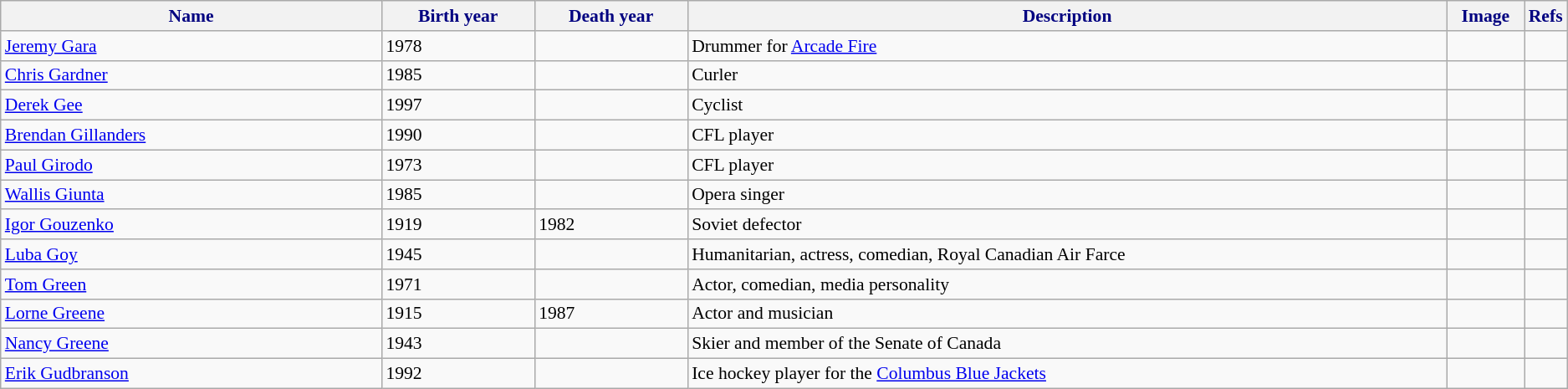<table class="wikitable" style="font-size:90%;">
<tr>
<th style="background-color:#f2f2f2; color: #000080" width="25%">Name</th>
<th style="background-color:#f2f2f2; color: #000080" width="10%">Birth year</th>
<th style="background-color:#f2f2f2; color: #000080" width="10%">Death year</th>
<th style="background-color:#f2f2f2; color: #000080" width="50%">Description</th>
<th style="background-color:#f2f2f2; color: #000080" width="5%">Image</th>
<th style="background-color:#f2f2f2; color: #000080" width="5%">Refs</th>
</tr>
<tr>
<td><a href='#'>Jeremy Gara</a></td>
<td>1978</td>
<td></td>
<td>Drummer for <a href='#'>Arcade Fire</a></td>
<td></td>
<td></td>
</tr>
<tr>
<td><a href='#'>Chris Gardner</a></td>
<td>1985</td>
<td></td>
<td>Curler</td>
<td></td>
<td></td>
</tr>
<tr>
<td><a href='#'>Derek Gee</a></td>
<td>1997</td>
<td></td>
<td>Cyclist</td>
<td></td>
<td></td>
</tr>
<tr>
<td><a href='#'>Brendan Gillanders</a></td>
<td>1990</td>
<td></td>
<td>CFL player</td>
<td></td>
<td></td>
</tr>
<tr>
<td><a href='#'>Paul Girodo</a></td>
<td>1973</td>
<td></td>
<td>CFL player</td>
<td></td>
<td></td>
</tr>
<tr>
<td><a href='#'>Wallis Giunta</a></td>
<td>1985</td>
<td></td>
<td>Opera singer</td>
<td></td>
<td></td>
</tr>
<tr>
<td><a href='#'>Igor Gouzenko</a></td>
<td>1919</td>
<td>1982</td>
<td>Soviet defector</td>
<td></td>
<td></td>
</tr>
<tr>
<td><a href='#'>Luba Goy</a></td>
<td>1945</td>
<td></td>
<td>Humanitarian, actress, comedian, Royal Canadian Air Farce</td>
<td></td>
<td></td>
</tr>
<tr>
<td><a href='#'>Tom Green</a></td>
<td>1971</td>
<td></td>
<td>Actor, comedian, media personality</td>
<td></td>
<td></td>
</tr>
<tr>
<td><a href='#'>Lorne Greene</a></td>
<td>1915</td>
<td>1987</td>
<td>Actor and musician</td>
<td></td>
<td></td>
</tr>
<tr>
<td><a href='#'>Nancy Greene</a></td>
<td>1943</td>
<td></td>
<td>Skier and member of the Senate of Canada</td>
<td></td>
<td></td>
</tr>
<tr>
<td><a href='#'>Erik Gudbranson</a></td>
<td>1992</td>
<td></td>
<td>Ice hockey player for the <a href='#'>Columbus Blue Jackets</a></td>
<td></td>
<td></td>
</tr>
</table>
